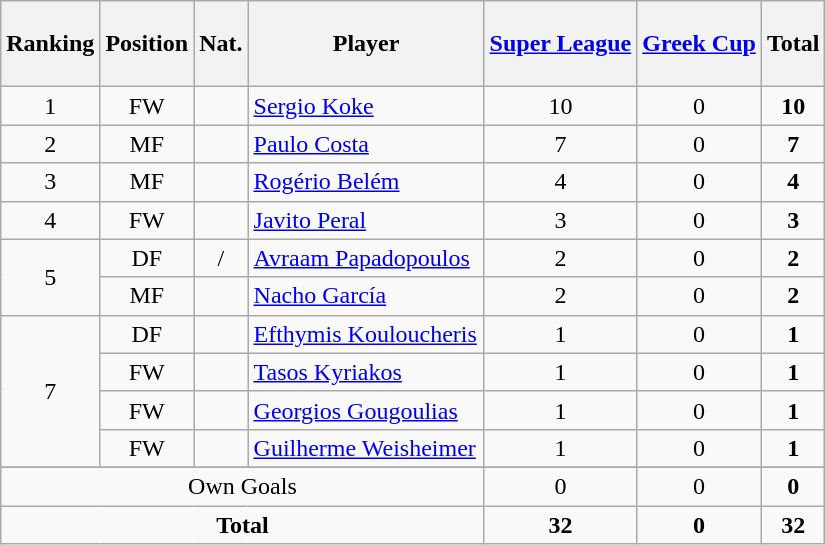<table class="wikitable sortable" style="text-align:center">
<tr>
<th height=50>Ranking</th>
<th height=50>Position</th>
<th height=50>Nat.</th>
<th width=150>Player</th>
<th height=50><a href='#'>Super League</a></th>
<th height=50><a href='#'>Greek Cup</a></th>
<th height=50><strong>Total</strong></th>
</tr>
<tr>
<td>1</td>
<td>FW</td>
<td></td>
<td align="left"><a href='#'>Sergio Koke</a></td>
<td>10</td>
<td>0</td>
<td><strong>10</strong></td>
</tr>
<tr>
<td>2</td>
<td>MF</td>
<td></td>
<td align="left"><a href='#'>Paulo Costa</a></td>
<td>7</td>
<td>0</td>
<td><strong>7</strong></td>
</tr>
<tr>
<td>3</td>
<td>MF</td>
<td></td>
<td align="left"><a href='#'>Rogério Belém</a></td>
<td>4</td>
<td>0</td>
<td><strong>4</strong></td>
</tr>
<tr>
<td>4</td>
<td>FW</td>
<td></td>
<td align="left"><a href='#'>Javito Peral</a></td>
<td>3</td>
<td>0</td>
<td><strong>3</strong></td>
</tr>
<tr>
<td rowspan=2>5</td>
<td>DF</td>
<td>  / </td>
<td align="left"><a href='#'>Avraam Papadopoulos</a></td>
<td>2</td>
<td>0</td>
<td><strong>2</strong></td>
</tr>
<tr>
<td>MF</td>
<td></td>
<td align="left"><a href='#'>Nacho García</a></td>
<td>2</td>
<td>0</td>
<td><strong>2</strong></td>
</tr>
<tr>
<td rowspan=4>7</td>
<td>DF</td>
<td></td>
<td align="left"><a href='#'>Efthymis Kouloucheris</a></td>
<td>1</td>
<td>0</td>
<td><strong>1</strong></td>
</tr>
<tr>
<td>FW</td>
<td></td>
<td align="left"><a href='#'>Tasos Kyriakos</a></td>
<td>1</td>
<td>0</td>
<td><strong>1</strong></td>
</tr>
<tr>
<td>FW</td>
<td></td>
<td align="left"><a href='#'>Georgios Gougoulias</a></td>
<td>1</td>
<td>0</td>
<td><strong>1</strong></td>
</tr>
<tr>
<td>FW</td>
<td></td>
<td align="left"><a href='#'>Guilherme Weisheimer</a></td>
<td>1</td>
<td>0</td>
<td><strong>1</strong></td>
</tr>
<tr>
</tr>
<tr class="sortbottom">
<td colspan="4">Own Goals</td>
<td>0</td>
<td>0</td>
<td><strong>0</strong></td>
</tr>
<tr class="sortbottom">
<td colspan="4"><strong>Total</strong></td>
<td><strong>32</strong></td>
<td><strong>0</strong></td>
<td><strong>32</strong></td>
</tr>
</table>
